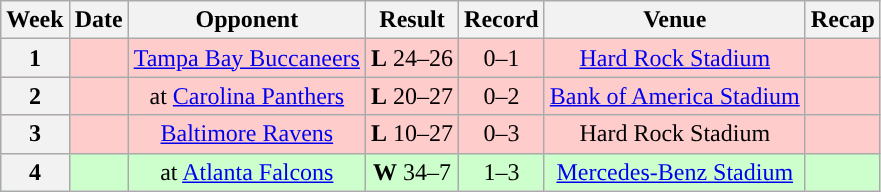<table class="wikitable" style="text-align:center">
<tr>
<th>Week</th>
<th>Date</th>
<th>Opponent</th>
<th>Result</th>
<th>Record</th>
<th>Venue</th>
<th>Recap</th>
</tr>
<tr style="background:#fcc">
<th>1</th>
<td></td>
<td><a href='#'>Tampa Bay Buccaneers</a></td>
<td><strong>L</strong> 24–26</td>
<td>0–1</td>
<td><a href='#'>Hard Rock Stadium</a></td>
<td></td>
</tr>
<tr style="background:#fcc">
<th>2</th>
<td></td>
<td>at <a href='#'>Carolina Panthers</a></td>
<td><strong>L</strong> 20–27</td>
<td>0–2</td>
<td><a href='#'>Bank of America Stadium</a></td>
<td></td>
</tr>
<tr style="background:#fcc">
<th>3</th>
<td></td>
<td><a href='#'>Baltimore Ravens</a></td>
<td><strong>L</strong> 10–27</td>
<td>0–3</td>
<td>Hard Rock Stadium</td>
<td></td>
</tr>
<tr style="background:#cfc">
<th>4</th>
<td></td>
<td>at <a href='#'>Atlanta Falcons</a></td>
<td><strong>W</strong> 34–7</td>
<td>1–3</td>
<td><a href='#'>Mercedes-Benz Stadium</a></td>
<td></td>
</tr>
</table>
